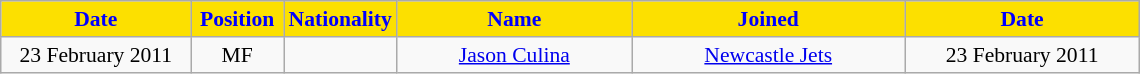<table class="wikitable"  style="text-align:center; font-size:90%; ">
<tr>
<th style="background:#FCE000; color:blue; width:120px;">Date</th>
<th style="background:#FCE000; color:blue; width:55px;">Position</th>
<th style="background:#FCE000; color:blue; width:55px;">Nationality</th>
<th style="background:#FCE000; color:blue; width:150px;">Name</th>
<th style="background:#FCE000; color:blue; width:175px;">Joined</th>
<th style="background:#FCE000; color:blue; width:150px;">Date</th>
</tr>
<tr>
<td>23 February 2011</td>
<td>MF</td>
<td></td>
<td><a href='#'>Jason Culina</a></td>
<td><a href='#'>Newcastle Jets</a></td>
<td>23 February 2011</td>
</tr>
</table>
